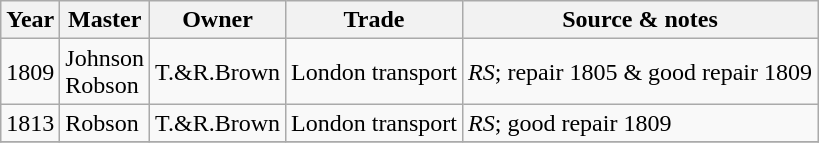<table class=" wikitable">
<tr>
<th>Year</th>
<th>Master</th>
<th>Owner</th>
<th>Trade</th>
<th>Source & notes</th>
</tr>
<tr>
<td>1809</td>
<td>Johnson<br>Robson</td>
<td>T.&R.Brown</td>
<td>London transport</td>
<td><em>RS</em>; repair 1805 & good repair 1809</td>
</tr>
<tr>
<td>1813</td>
<td>Robson</td>
<td>T.&R.Brown</td>
<td>London transport</td>
<td><em>RS</em>; good repair 1809</td>
</tr>
<tr>
</tr>
</table>
